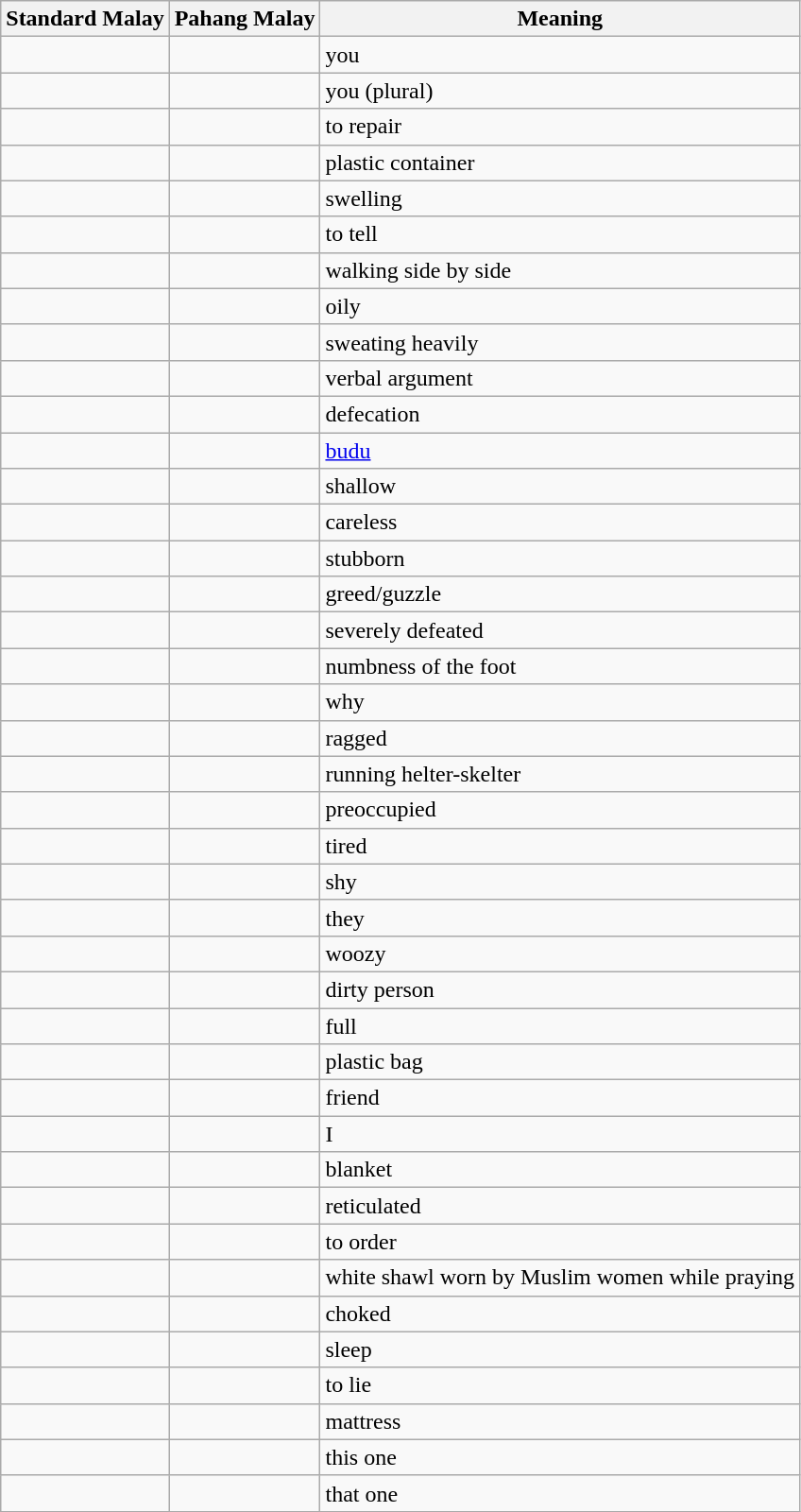<table class="wikitable">
<tr>
<th style="text-align: center;">Standard Malay</th>
<th style="text-align: center;">Pahang Malay</th>
<th style="text-align: center;">Meaning</th>
</tr>
<tr>
<td></td>
<td></td>
<td>you</td>
</tr>
<tr>
<td></td>
<td></td>
<td>you (plural)</td>
</tr>
<tr>
<td></td>
<td></td>
<td>to repair</td>
</tr>
<tr>
<td></td>
<td></td>
<td>plastic container</td>
</tr>
<tr>
<td></td>
<td></td>
<td>swelling</td>
</tr>
<tr>
<td></td>
<td></td>
<td>to tell</td>
</tr>
<tr>
<td></td>
<td></td>
<td>walking side by side</td>
</tr>
<tr>
<td></td>
<td></td>
<td>oily</td>
</tr>
<tr>
<td></td>
<td></td>
<td>sweating heavily</td>
</tr>
<tr>
<td></td>
<td></td>
<td>verbal argument</td>
</tr>
<tr>
<td></td>
<td></td>
<td>defecation</td>
</tr>
<tr>
<td></td>
<td></td>
<td><a href='#'>budu</a></td>
</tr>
<tr>
<td></td>
<td></td>
<td>shallow</td>
</tr>
<tr>
<td></td>
<td></td>
<td>careless</td>
</tr>
<tr>
<td></td>
<td></td>
<td>stubborn</td>
</tr>
<tr>
<td></td>
<td></td>
<td>greed/guzzle</td>
</tr>
<tr>
<td></td>
<td></td>
<td>severely defeated</td>
</tr>
<tr>
<td></td>
<td></td>
<td>numbness of the foot</td>
</tr>
<tr>
<td></td>
<td></td>
<td>why</td>
</tr>
<tr>
<td></td>
<td></td>
<td>ragged</td>
</tr>
<tr>
<td></td>
<td></td>
<td>running helter-skelter</td>
</tr>
<tr>
<td></td>
<td></td>
<td>preoccupied</td>
</tr>
<tr>
<td></td>
<td></td>
<td>tired</td>
</tr>
<tr>
<td></td>
<td></td>
<td>shy</td>
</tr>
<tr>
<td></td>
<td></td>
<td>they</td>
</tr>
<tr>
<td></td>
<td></td>
<td>woozy</td>
</tr>
<tr>
<td></td>
<td></td>
<td>dirty person</td>
</tr>
<tr>
<td></td>
<td></td>
<td>full</td>
</tr>
<tr>
<td></td>
<td></td>
<td>plastic bag</td>
</tr>
<tr>
<td></td>
<td></td>
<td>friend</td>
</tr>
<tr>
<td></td>
<td></td>
<td>I</td>
</tr>
<tr>
<td></td>
<td></td>
<td>blanket</td>
</tr>
<tr>
<td></td>
<td></td>
<td>reticulated</td>
</tr>
<tr>
<td></td>
<td></td>
<td>to order</td>
</tr>
<tr>
<td></td>
<td></td>
<td>white shawl worn by Muslim women while praying</td>
</tr>
<tr>
<td></td>
<td></td>
<td>choked</td>
</tr>
<tr>
<td></td>
<td></td>
<td>sleep</td>
</tr>
<tr>
<td></td>
<td></td>
<td>to lie</td>
</tr>
<tr>
<td></td>
<td></td>
<td>mattress</td>
</tr>
<tr>
<td></td>
<td></td>
<td>this one</td>
</tr>
<tr>
<td></td>
<td></td>
<td>that one</td>
</tr>
</table>
